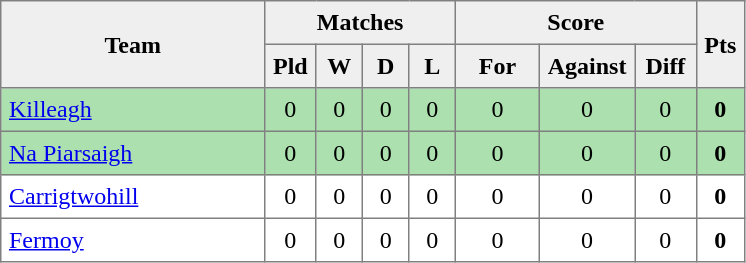<table style=border-collapse:collapse border=1 cellspacing=0 cellpadding=5>
<tr align=center bgcolor=#efefef>
<th rowspan=2 width=165>Team</th>
<th colspan=4>Matches</th>
<th colspan=3>Score</th>
<th rowspan=2width=20>Pts</th>
</tr>
<tr align=center bgcolor=#efefef>
<th width=20>Pld</th>
<th width=20>W</th>
<th width=20>D</th>
<th width=20>L</th>
<th width=45>For</th>
<th width=45>Against</th>
<th width=30>Diff</th>
</tr>
<tr align=center style="background:#ACE1AF;">
<td style="text-align:left;"><a href='#'>Killeagh</a></td>
<td>0</td>
<td>0</td>
<td>0</td>
<td>0</td>
<td>0</td>
<td>0</td>
<td>0</td>
<td><strong>0</strong></td>
</tr>
<tr align=center style="background:#ACE1AF;">
<td style="text-align:left;"><a href='#'>Na Piarsaigh</a></td>
<td>0</td>
<td>0</td>
<td>0</td>
<td>0</td>
<td>0</td>
<td>0</td>
<td>0</td>
<td><strong>0</strong></td>
</tr>
<tr align=center>
<td style="text-align:left;"><a href='#'>Carrigtwohill</a></td>
<td>0</td>
<td>0</td>
<td>0</td>
<td>0</td>
<td>0</td>
<td>0</td>
<td>0</td>
<td><strong>0</strong></td>
</tr>
<tr align=center>
<td style="text-align:left;"><a href='#'>Fermoy</a></td>
<td>0</td>
<td>0</td>
<td>0</td>
<td>0</td>
<td>0</td>
<td>0</td>
<td>0</td>
<td><strong>0</strong></td>
</tr>
</table>
